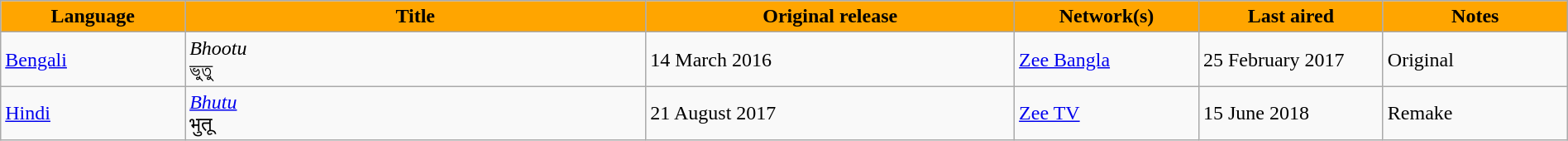<table class="wikitable" style="width: 100%; margin-right: 0;">
<tr>
<th style="background:orange; width:10%;">Language</th>
<th style="background:orange; width:25%;">Title</th>
<th style="background:orange; width:20%;">Original release</th>
<th style="background:orange; width:10%;">Network(s)</th>
<th style="background:orange; width:10%;">Last aired</th>
<th style="background:orange; width:10%;">Notes</th>
</tr>
<tr>
<td><a href='#'>Bengali</a></td>
<td><em>Bhootu</em> <br> ভুতু</td>
<td>14 March 2016</td>
<td><a href='#'>Zee Bangla</a></td>
<td>25 February 2017</td>
<td>Original</td>
</tr>
<tr>
<td><a href='#'>Hindi</a></td>
<td><em><a href='#'>Bhutu</a></em> <br> भुतू</td>
<td>21 August 2017</td>
<td><a href='#'>Zee TV</a></td>
<td>15 June 2018</td>
<td>Remake</td>
</tr>
</table>
